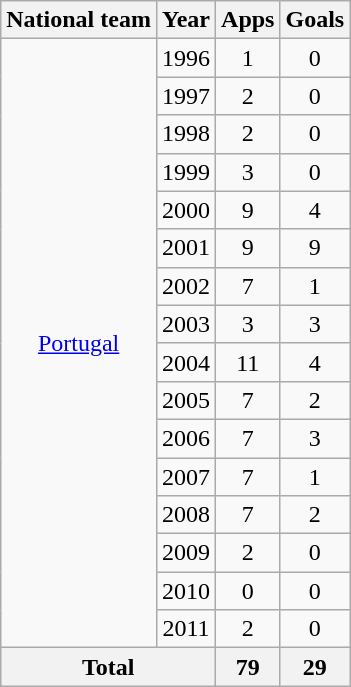<table class="wikitable" style="text-align:center">
<tr>
<th>National team</th>
<th>Year</th>
<th>Apps</th>
<th>Goals</th>
</tr>
<tr>
<td rowspan="16"><a href='#'>Portugal</a></td>
<td>1996</td>
<td>1</td>
<td>0</td>
</tr>
<tr>
<td>1997</td>
<td>2</td>
<td>0</td>
</tr>
<tr>
<td>1998</td>
<td>2</td>
<td>0</td>
</tr>
<tr>
<td>1999</td>
<td>3</td>
<td>0</td>
</tr>
<tr>
<td>2000</td>
<td>9</td>
<td>4</td>
</tr>
<tr>
<td>2001</td>
<td>9</td>
<td>9</td>
</tr>
<tr>
<td>2002</td>
<td>7</td>
<td>1</td>
</tr>
<tr>
<td>2003</td>
<td>3</td>
<td>3</td>
</tr>
<tr>
<td>2004</td>
<td>11</td>
<td>4</td>
</tr>
<tr>
<td>2005</td>
<td>7</td>
<td>2</td>
</tr>
<tr>
<td>2006</td>
<td>7</td>
<td>3</td>
</tr>
<tr>
<td>2007</td>
<td>7</td>
<td>1</td>
</tr>
<tr>
<td>2008</td>
<td>7</td>
<td>2</td>
</tr>
<tr>
<td>2009</td>
<td>2</td>
<td>0</td>
</tr>
<tr>
<td>2010</td>
<td>0</td>
<td>0</td>
</tr>
<tr>
<td>2011</td>
<td>2</td>
<td>0</td>
</tr>
<tr>
<th colspan="2">Total</th>
<th>79</th>
<th>29</th>
</tr>
</table>
